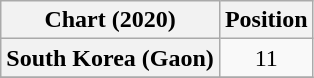<table class="wikitable plainrowheaders" style="text-align:center;">
<tr>
<th scope="col">Chart (2020)</th>
<th scope="col">Position</th>
</tr>
<tr>
<th scope="row">South Korea (Gaon)</th>
<td>11</td>
</tr>
<tr>
</tr>
</table>
